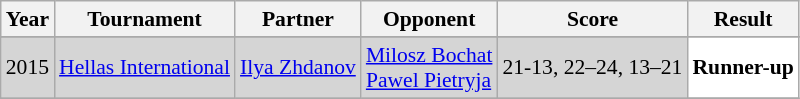<table class="sortable wikitable" style="font-size: 90%;">
<tr>
<th>Year</th>
<th>Tournament</th>
<th>Partner</th>
<th>Opponent</th>
<th>Score</th>
<th>Result</th>
</tr>
<tr>
</tr>
<tr style="background:#D5D5D5">
<td align="center">2015</td>
<td align="left"><a href='#'>Hellas International</a></td>
<td align="left"> <a href='#'>Ilya Zhdanov</a></td>
<td align="left"> <a href='#'>Milosz Bochat</a> <br>  <a href='#'>Pawel Pietryja</a></td>
<td align="left">21-13, 22–24, 13–21</td>
<td style="text-align:left; background:white"> <strong>Runner-up</strong></td>
</tr>
<tr>
</tr>
</table>
